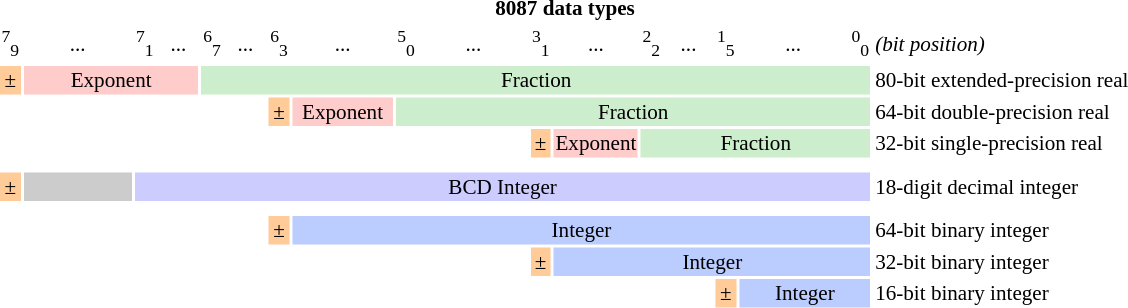<table style="text-align:center;margin-left:0.5in;font-size:88%">
<tr>
<td colspan="18"><strong>8087 data types</strong></td>
</tr>
<tr>
<td style="width:10px"><sup>7</sup><sub>9</sub></td>
<td style="width:70px">...</td>
<td style="width:10px"><sup>7</sup><sub>1</sub></td>
<td style="width:25px">...</td>
<td style="width:10px"><sup>6</sup><sub>7</sub></td>
<td style="width:25px">...</td>
<td style="width:10px"><sup>6</sup><sub>3</sub></td>
<td style="width:65px">...</td>
<td style="width:10px"><sup>5</sup><sub>0</sub></td>
<td style="width:70px">...</td>
<td style="width:10px"><sup>3</sup><sub>1</sub></td>
<td style="width:50px">...</td>
<td style="width:10px"><sup>2</sup><sub>2</sub></td>
<td style="width:30px">...</td>
<td style="width:10px"><sup>1</sup><sub>5</sub></td>
<td style="width:70px">...</td>
<td style="width:10px"><sup>0</sup><sub>0</sub></td>
<td style="width:auto;text-align:left"><em>(bit position)</em></td>
</tr>
<tr>
<td colspan="1"  style="background-color:#FC9">±</td>
<td colspan="3"  style="background-color:#FCC">Exponent</td>
<td colspan="13" style="background-color:#CEC">Fraction</td>
<td style="text-align:left">80-bit extended-precision real</td>
</tr>
<tr>
<td colspan="6"  style="background-color:#FFF"></td>
<td colspan="1"  style="background-color:#FC9">±</td>
<td colspan="1"  style="background-color:#FCC">Exponent</td>
<td colspan="9"  style="background-color:#CEC">Fraction</td>
<td style="text-align:left">64-bit double-precision real</td>
</tr>
<tr>
<td colspan="10" style="background-color:#FFF"></td>
<td colspan="1"  style="background-color:#FC9">±</td>
<td colspan="1"  style="background-color:#FCC">Exponent</td>
<td colspan="5"  style="background-color:#CEC">Fraction</td>
<td style="text-align:left">32-bit single-precision real</td>
</tr>
<tr>
<td colspan="18" style="height:4px"></td>
</tr>
<tr>
<td colspan="1"  style="background-color:#FC9">±</td>
<td colspan="1"  style="background-color:#CCC"></td>
<td colspan="15" style="background-color:#CCF">BCD Integer</td>
<td style="text-align:left">18-digit decimal integer</td>
</tr>
<tr>
<td colspan="18" style="height:4px"></td>
</tr>
<tr>
<td colspan="6"  style="background-color:#FFF"></td>
<td colspan="1"  style="background-color:#FC9">±</td>
<td colspan="10" style="background-color:#BCF">Integer</td>
<td style="text-align:left">64-bit binary integer</td>
</tr>
<tr>
<td colspan="10" style="background-color:#FFF"></td>
<td colspan="1"  style="background-color:#FC9">±</td>
<td colspan="6"  style="background-color:#BCF">Integer</td>
<td style="text-align:left">32-bit binary integer</td>
</tr>
<tr>
<td colspan="14" style="background-color:#FFF"></td>
<td colspan="1"  style="background-color:#FC9">±</td>
<td colspan="2"  style="background-color:#BCF">Integer</td>
<td style="text-align:left">16-bit binary integer</td>
</tr>
</table>
